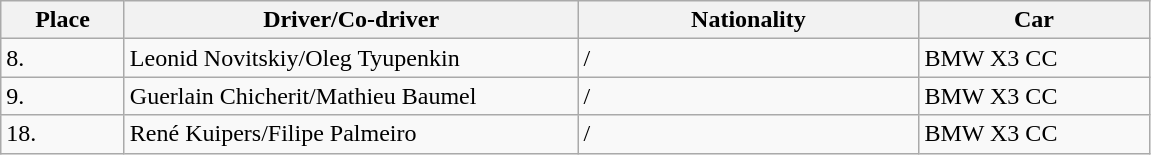<table class="wikitable">
<tr>
<th>Place</th>
<th>Driver/Co-driver</th>
<th>Nationality</th>
<th>Car</th>
</tr>
<tr>
<td style="width:75px;">8.</td>
<td style="width:295px;">Leonid Novitskiy/Oleg Tyupenkin</td>
<td style="width:220px;"> / </td>
<td style="width:146px;">BMW X3 CC</td>
</tr>
<tr>
<td>9.</td>
<td>Guerlain Chicherit/Mathieu Baumel</td>
<td> / </td>
<td>BMW X3 CC</td>
</tr>
<tr>
<td>18.</td>
<td>René Kuipers/Filipe Palmeiro</td>
<td> / </td>
<td>BMW X3 CC</td>
</tr>
</table>
